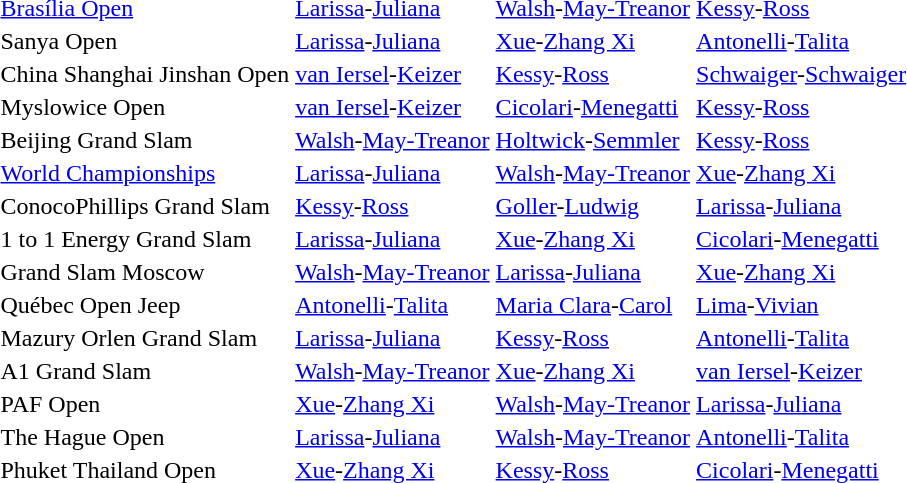<table>
<tr>
<td><a href='#'>Brasília Open</a></td>
<td> <a href='#'>Larissa</a>-<a href='#'>Juliana</a></td>
<td> <a href='#'>Walsh</a>-<a href='#'>May-Treanor</a></td>
<td> <a href='#'>Kessy</a>-<a href='#'>Ross</a></td>
</tr>
<tr>
<td>Sanya Open</td>
<td> <a href='#'>Larissa</a>-<a href='#'>Juliana</a></td>
<td> <a href='#'>Xue</a>-<a href='#'>Zhang Xi</a></td>
<td> <a href='#'>Antonelli</a>-<a href='#'>Talita</a></td>
</tr>
<tr>
<td>China Shanghai Jinshan Open</td>
<td> <a href='#'>van Iersel</a>-<a href='#'>Keizer</a></td>
<td> <a href='#'>Kessy</a>-<a href='#'>Ross</a></td>
<td> <a href='#'>Schwaiger</a>-<a href='#'>Schwaiger</a></td>
</tr>
<tr>
<td>Myslowice Open</td>
<td> <a href='#'>van Iersel</a>-<a href='#'>Keizer</a></td>
<td> <a href='#'>Cicolari</a>-<a href='#'>Menegatti</a></td>
<td> <a href='#'>Kessy</a>-<a href='#'>Ross</a></td>
</tr>
<tr>
<td>Beijing Grand Slam</td>
<td> <a href='#'>Walsh</a>-<a href='#'>May-Treanor</a></td>
<td> <a href='#'>Holtwick</a>-<a href='#'>Semmler</a></td>
<td> <a href='#'>Kessy</a>-<a href='#'>Ross</a></td>
</tr>
<tr>
<td><a href='#'>World Championships</a></td>
<td> <a href='#'>Larissa</a>-<a href='#'>Juliana</a></td>
<td> <a href='#'>Walsh</a>-<a href='#'>May-Treanor</a></td>
<td> <a href='#'>Xue</a>-<a href='#'>Zhang Xi</a></td>
</tr>
<tr>
<td>ConocoPhillips Grand Slam</td>
<td> <a href='#'>Kessy</a>-<a href='#'>Ross</a></td>
<td> <a href='#'>Goller</a>-<a href='#'>Ludwig</a></td>
<td> <a href='#'>Larissa</a>-<a href='#'>Juliana</a></td>
</tr>
<tr>
<td>1 to 1 Energy Grand Slam</td>
<td> <a href='#'>Larissa</a>-<a href='#'>Juliana</a></td>
<td> <a href='#'>Xue</a>-<a href='#'>Zhang Xi</a></td>
<td> <a href='#'>Cicolari</a>-<a href='#'>Menegatti</a></td>
</tr>
<tr>
<td>Grand Slam Moscow</td>
<td> <a href='#'>Walsh</a>-<a href='#'>May-Treanor</a></td>
<td> <a href='#'>Larissa</a>-<a href='#'>Juliana</a></td>
<td> <a href='#'>Xue</a>-<a href='#'>Zhang Xi</a></td>
</tr>
<tr>
<td>Québec Open Jeep</td>
<td> <a href='#'>Antonelli</a>-<a href='#'>Talita</a></td>
<td> <a href='#'>Maria Clara</a>-<a href='#'>Carol</a></td>
<td> <a href='#'>Lima</a>-<a href='#'>Vivian</a></td>
</tr>
<tr>
<td>Mazury Orlen Grand Slam</td>
<td> <a href='#'>Larissa</a>-<a href='#'>Juliana</a></td>
<td> <a href='#'>Kessy</a>-<a href='#'>Ross</a></td>
<td> <a href='#'>Antonelli</a>-<a href='#'>Talita</a></td>
</tr>
<tr>
<td>A1 Grand Slam</td>
<td> <a href='#'>Walsh</a>-<a href='#'>May-Treanor</a></td>
<td> <a href='#'>Xue</a>-<a href='#'>Zhang Xi</a></td>
<td> <a href='#'>van Iersel</a>-<a href='#'>Keizer</a></td>
</tr>
<tr>
<td>PAF Open</td>
<td> <a href='#'>Xue</a>-<a href='#'>Zhang Xi</a></td>
<td> <a href='#'>Walsh</a>-<a href='#'>May-Treanor</a></td>
<td> <a href='#'>Larissa</a>-<a href='#'>Juliana</a></td>
</tr>
<tr>
<td>The Hague Open</td>
<td> <a href='#'>Larissa</a>-<a href='#'>Juliana</a></td>
<td> <a href='#'>Walsh</a>-<a href='#'>May-Treanor</a></td>
<td> <a href='#'>Antonelli</a>-<a href='#'>Talita</a></td>
</tr>
<tr>
<td>Phuket Thailand Open</td>
<td> <a href='#'>Xue</a>-<a href='#'>Zhang Xi</a></td>
<td> <a href='#'>Kessy</a>-<a href='#'>Ross</a></td>
<td> <a href='#'>Cicolari</a>-<a href='#'>Menegatti</a></td>
</tr>
</table>
